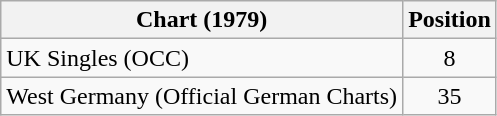<table class="wikitable">
<tr>
<th>Chart (1979)</th>
<th>Position</th>
</tr>
<tr>
<td>UK Singles (OCC)</td>
<td align="center">8</td>
</tr>
<tr>
<td>West Germany (Official German Charts)</td>
<td align="center">35</td>
</tr>
</table>
